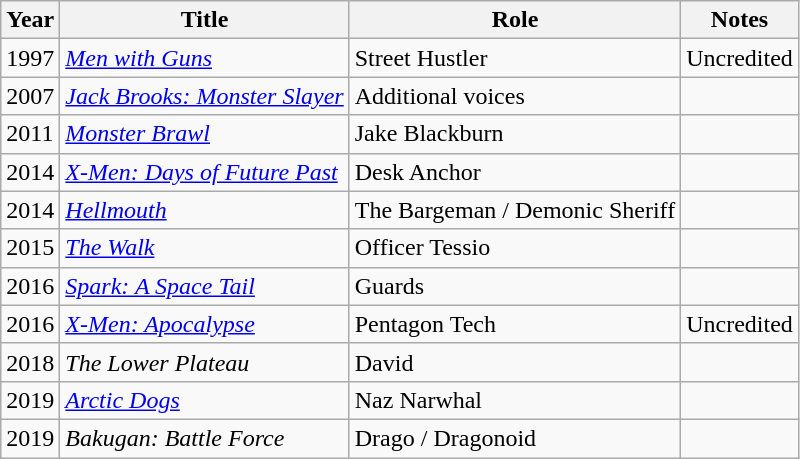<table class="wikitable sortable">
<tr>
<th>Year</th>
<th>Title</th>
<th>Role</th>
<th class="unsortable">Notes</th>
</tr>
<tr>
<td>1997</td>
<td><em><a href='#'>Men with Guns</a></em></td>
<td>Street Hustler</td>
<td>Uncredited</td>
</tr>
<tr>
<td>2007</td>
<td><em><a href='#'>Jack Brooks: Monster Slayer</a></em></td>
<td>Additional voices</td>
<td></td>
</tr>
<tr>
<td>2011</td>
<td><em><a href='#'>Monster Brawl</a></em></td>
<td>Jake Blackburn</td>
<td></td>
</tr>
<tr>
<td>2014</td>
<td><em><a href='#'>X-Men: Days of Future Past</a></em></td>
<td>Desk Anchor</td>
<td></td>
</tr>
<tr>
<td>2014</td>
<td><a href='#'><em>Hellmouth</em></a></td>
<td>The Bargeman / Demonic Sheriff</td>
<td></td>
</tr>
<tr>
<td>2015</td>
<td data-sort-value="Walk, The"><a href='#'><em>The Walk</em></a></td>
<td>Officer Tessio</td>
<td></td>
</tr>
<tr>
<td>2016</td>
<td><em><a href='#'>Spark: A Space Tail</a></em></td>
<td>Guards</td>
<td></td>
</tr>
<tr>
<td>2016</td>
<td><em><a href='#'>X-Men: Apocalypse</a></em></td>
<td>Pentagon Tech</td>
<td>Uncredited</td>
</tr>
<tr>
<td>2018</td>
<td data-sort-value="Lower Plateau, The"><em>The Lower Plateau</em></td>
<td>David</td>
<td></td>
</tr>
<tr>
<td>2019</td>
<td><em><a href='#'>Arctic Dogs</a></em></td>
<td>Naz Narwhal</td>
<td></td>
</tr>
<tr>
<td>2019</td>
<td><em>Bakugan: Battle Force</em></td>
<td>Drago / Dragonoid</td>
<td></td>
</tr>
</table>
